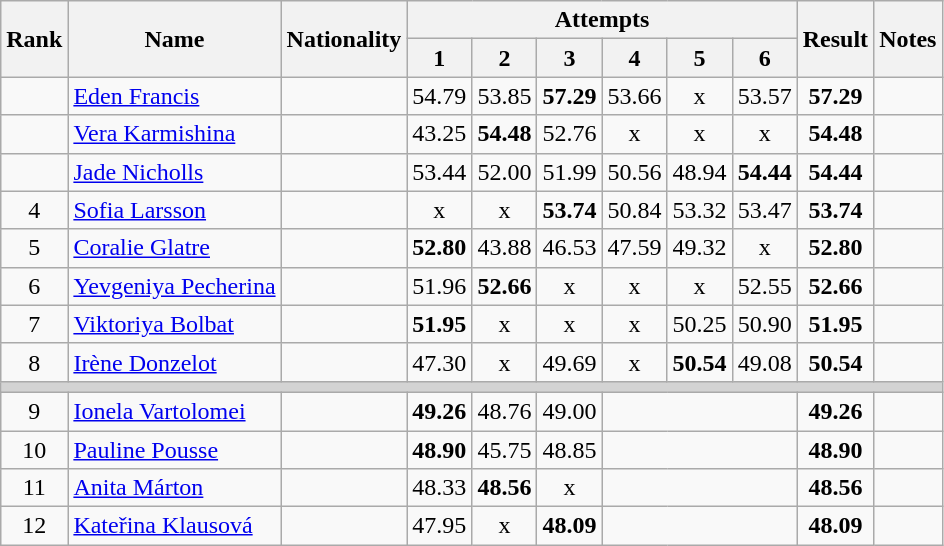<table class="wikitable sortable" style="text-align:center">
<tr>
<th rowspan=2>Rank</th>
<th rowspan=2>Name</th>
<th rowspan=2>Nationality</th>
<th colspan=6>Attempts</th>
<th rowspan=2>Result</th>
<th rowspan=2>Notes</th>
</tr>
<tr>
<th>1</th>
<th>2</th>
<th>3</th>
<th>4</th>
<th>5</th>
<th>6</th>
</tr>
<tr>
<td></td>
<td align=left><a href='#'>Eden Francis</a></td>
<td align=left></td>
<td>54.79</td>
<td>53.85</td>
<td><strong>57.29</strong></td>
<td>53.66</td>
<td>x</td>
<td>53.57</td>
<td><strong>57.29</strong></td>
<td></td>
</tr>
<tr>
<td></td>
<td align=left><a href='#'>Vera Karmishina</a></td>
<td align=left></td>
<td>43.25</td>
<td><strong>54.48</strong></td>
<td>52.76</td>
<td>x</td>
<td>x</td>
<td>x</td>
<td><strong>54.48</strong></td>
<td></td>
</tr>
<tr>
<td></td>
<td align=left><a href='#'>Jade Nicholls</a></td>
<td align=left></td>
<td>53.44</td>
<td>52.00</td>
<td>51.99</td>
<td>50.56</td>
<td>48.94</td>
<td><strong>54.44</strong></td>
<td><strong>54.44</strong></td>
<td></td>
</tr>
<tr>
<td>4</td>
<td align=left><a href='#'>Sofia Larsson</a></td>
<td align=left></td>
<td>x</td>
<td>x</td>
<td><strong>53.74</strong></td>
<td>50.84</td>
<td>53.32</td>
<td>53.47</td>
<td><strong>53.74</strong></td>
<td></td>
</tr>
<tr>
<td>5</td>
<td align=left><a href='#'>Coralie Glatre</a></td>
<td align=left></td>
<td><strong>52.80</strong></td>
<td>43.88</td>
<td>46.53</td>
<td>47.59</td>
<td>49.32</td>
<td>x</td>
<td><strong>52.80</strong></td>
<td></td>
</tr>
<tr>
<td>6</td>
<td align=left><a href='#'>Yevgeniya Pecherina</a></td>
<td align=left></td>
<td>51.96</td>
<td><strong>52.66</strong></td>
<td>x</td>
<td>x</td>
<td>x</td>
<td>52.55</td>
<td><strong>52.66</strong></td>
<td></td>
</tr>
<tr>
<td>7</td>
<td align=left><a href='#'>Viktoriya Bolbat</a></td>
<td align=left></td>
<td><strong>51.95</strong></td>
<td>x</td>
<td>x</td>
<td>x</td>
<td>50.25</td>
<td>50.90</td>
<td><strong>51.95</strong></td>
<td></td>
</tr>
<tr>
<td>8</td>
<td align=left><a href='#'>Irène Donzelot</a></td>
<td align=left></td>
<td>47.30</td>
<td>x</td>
<td>49.69</td>
<td>x</td>
<td><strong>50.54</strong></td>
<td>49.08</td>
<td><strong>50.54</strong></td>
<td></td>
</tr>
<tr>
<td colspan=11 bgcolor=lightgray></td>
</tr>
<tr>
<td>9</td>
<td align=left><a href='#'>Ionela Vartolomei</a></td>
<td align=left></td>
<td><strong>49.26</strong></td>
<td>48.76</td>
<td>49.00</td>
<td colspan=3></td>
<td><strong>49.26</strong></td>
<td></td>
</tr>
<tr>
<td>10</td>
<td align=left><a href='#'>Pauline Pousse</a></td>
<td align=left></td>
<td><strong>48.90</strong></td>
<td>45.75</td>
<td>48.85</td>
<td colspan=3></td>
<td><strong>48.90</strong></td>
<td></td>
</tr>
<tr>
<td>11</td>
<td align=left><a href='#'>Anita Márton</a></td>
<td align=left></td>
<td>48.33</td>
<td><strong>48.56</strong></td>
<td>x</td>
<td colspan=3></td>
<td><strong>48.56</strong></td>
<td></td>
</tr>
<tr>
<td>12</td>
<td align=left><a href='#'>Kateřina Klausová</a></td>
<td align=left></td>
<td>47.95</td>
<td>x</td>
<td><strong>48.09</strong></td>
<td colspan=3></td>
<td><strong>48.09</strong></td>
<td></td>
</tr>
</table>
